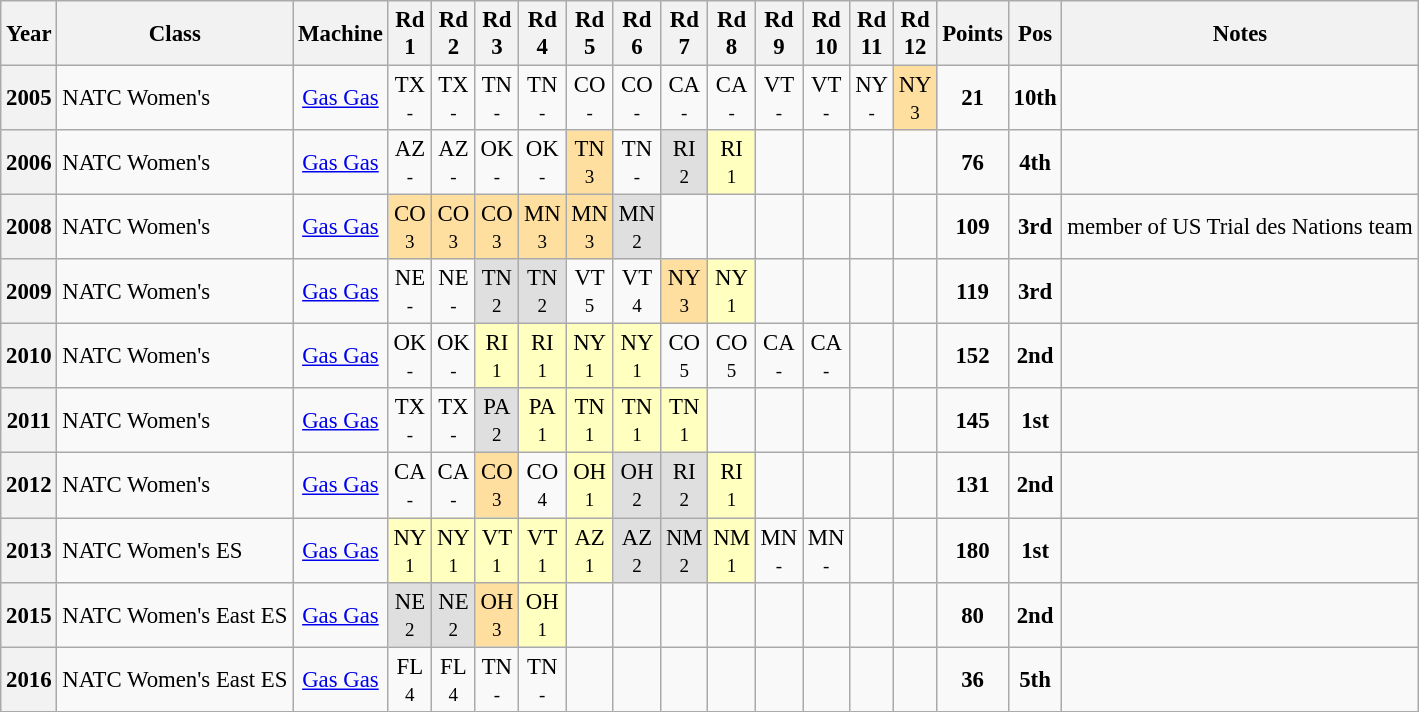<table class="wikitable" style="text-align:center; font-size:95%">
<tr valign="top">
<th valign="middle">Year</th>
<th valign="middle">Class</th>
<th valign="middle">Machine</th>
<th>Rd<br>1</th>
<th>Rd<br>2</th>
<th>Rd<br>3</th>
<th>Rd<br>4</th>
<th>Rd<br>5</th>
<th>Rd<br>6</th>
<th>Rd<br>7</th>
<th>Rd<br>8</th>
<th>Rd<br>9</th>
<th>Rd<br>10</th>
<th>Rd<br>11</th>
<th>Rd<br>12</th>
<th valign="middle">Points</th>
<th valign="middle">Pos</th>
<th valign="middle">Notes</th>
</tr>
<tr>
<th>2005</th>
<td align="left"> NATC Women's</td>
<td><a href='#'>Gas Gas</a></td>
<td>TX<br><small>-</small></td>
<td>TX<br><small>-</small></td>
<td>TN<br><small>-</small></td>
<td>TN<br><small>-</small></td>
<td>CO<br><small>-</small></td>
<td>CO<br><small>-</small></td>
<td>CA<br><small>-</small></td>
<td>CA<br><small>-</small></td>
<td>VT<br><small>-</small></td>
<td>VT<br><small>-</small></td>
<td>NY<br><small>-</small></td>
<td style="background:#FFDF9F;">NY<br><small>3</small></td>
<td><strong>21</strong></td>
<td><strong>10th</strong></td>
<td></td>
</tr>
<tr>
<th>2006</th>
<td align="left"> NATC Women's</td>
<td><a href='#'>Gas Gas</a></td>
<td>AZ<br><small>-</small></td>
<td>AZ<br><small>-</small></td>
<td>OK<br><small>-</small></td>
<td>OK<br><small>-</small></td>
<td style="background:#FFDF9F;">TN<br><small>3</small></td>
<td>TN<br><small>-</small></td>
<td style="background:#DFDFDF;">RI<br><small>2</small></td>
<td style="background:#FFFFBF;">RI<br><small>1</small></td>
<td></td>
<td></td>
<td></td>
<td></td>
<td><strong>76</strong></td>
<td><strong>4th</strong></td>
<td></td>
</tr>
<tr>
<th>2008</th>
<td align="left"> NATC Women's</td>
<td><a href='#'>Gas Gas</a></td>
<td style="background:#FFDF9F;">CO<br><small>3</small></td>
<td style="background:#FFDF9F;">CO<br><small>3</small></td>
<td style="background:#FFDF9F;">CO<br><small>3</small></td>
<td style="background:#FFDF9F;">MN<br><small>3</small></td>
<td style="background:#FFDF9F;">MN<br><small>3</small></td>
<td style="background:#DFDFDF;">MN<br><small>2</small></td>
<td></td>
<td></td>
<td></td>
<td></td>
<td></td>
<td></td>
<td><strong>109</strong></td>
<td><strong>3rd</strong></td>
<td>member of US Trial des Nations team </td>
</tr>
<tr>
<th>2009</th>
<td align="left"> NATC Women's</td>
<td><a href='#'>Gas Gas</a></td>
<td>NE<br><small>-</small></td>
<td>NE<br><small>-</small></td>
<td style="background:#DFDFDF;">TN<br><small>2</small></td>
<td style="background:#DFDFDF;">TN<br><small>2</small></td>
<td>VT<br><small>5</small></td>
<td>VT<br><small>4</small></td>
<td style="background:#FFDF9F;">NY<br><small>3</small></td>
<td style="background:#FFFFBF;">NY<br><small>1</small></td>
<td></td>
<td></td>
<td></td>
<td></td>
<td><strong>119</strong></td>
<td><strong>3rd</strong></td>
<td></td>
</tr>
<tr>
<th>2010</th>
<td align="left"> NATC Women's</td>
<td><a href='#'>Gas Gas</a></td>
<td>OK<br><small>-</small></td>
<td>OK<br><small>-</small></td>
<td style="background:#FFFFBF;">RI<br><small>1</small></td>
<td style="background:#FFFFBF;">RI<br><small>1</small></td>
<td style="background:#FFFFBF;">NY<br><small>1</small></td>
<td style="background:#FFFFBF;">NY<br><small>1</small></td>
<td>CO<br><small>5</small></td>
<td>CO<br><small>5</small></td>
<td>CA<br><small>-</small></td>
<td>CA<br><small>-</small></td>
<td></td>
<td></td>
<td><strong>152</strong></td>
<td><strong>2nd</strong></td>
<td></td>
</tr>
<tr>
<th>2011</th>
<td align="left"> NATC Women's</td>
<td><a href='#'>Gas Gas</a></td>
<td>TX<br><small>-</small></td>
<td>TX<br><small>-</small></td>
<td style="background:#DFDFDF;">PA<br><small>2</small></td>
<td style="background:#FFFFBF;">PA<br><small>1</small></td>
<td style="background:#FFFFBF;">TN<br><small>1</small></td>
<td style="background:#FFFFBF;">TN<br><small>1</small></td>
<td style="background:#FFFFBF;">TN<br><small>1</small></td>
<td></td>
<td></td>
<td></td>
<td></td>
<td></td>
<td><strong>145</strong></td>
<td><strong>1st</strong></td>
<td></td>
</tr>
<tr>
<th>2012</th>
<td align="left"> NATC Women's</td>
<td><a href='#'>Gas Gas</a></td>
<td>CA<br><small>-</small></td>
<td>CA<br><small>-</small></td>
<td style="background:#FFDF9F;">CO<br><small>3</small></td>
<td>CO<br><small>4</small></td>
<td style="background:#FFFFBF;">OH<br><small>1</small></td>
<td style="background:#DFDFDF;">OH<br><small>2</small></td>
<td style="background:#DFDFDF;">RI<br><small>2</small></td>
<td style="background:#FFFFBF;">RI<br><small>1</small></td>
<td></td>
<td></td>
<td></td>
<td></td>
<td><strong>131</strong></td>
<td><strong>2nd</strong></td>
<td></td>
</tr>
<tr>
<th>2013</th>
<td align="left"> NATC Women's ES</td>
<td><a href='#'>Gas Gas</a></td>
<td style="background:#FFFFBF;">NY<br><small>1</small></td>
<td style="background:#FFFFBF;">NY<br><small>1</small></td>
<td style="background:#FFFFBF;">VT<br><small>1</small></td>
<td style="background:#FFFFBF;">VT<br><small>1</small></td>
<td style="background:#FFFFBF;">AZ<br><small>1</small></td>
<td style="background:#DFDFDF;">AZ<br><small>2</small></td>
<td style="background:#DFDFDF;">NM<br><small>2</small></td>
<td style="background:#FFFFBF;">NM<br><small>1</small></td>
<td>MN<br><small>-</small></td>
<td>MN<br><small>-</small></td>
<td></td>
<td></td>
<td><strong>180</strong></td>
<td><strong>1st</strong></td>
<td></td>
</tr>
<tr>
<th>2015</th>
<td align="left"> NATC Women's East ES</td>
<td><a href='#'>Gas Gas</a></td>
<td style="background:#DFDFDF;">NE<br><small>2</small></td>
<td style="background:#DFDFDF;">NE<br><small>2</small></td>
<td style="background:#FFDF9F;">OH<br><small>3</small></td>
<td style="background:#FFFFBF;">OH<br><small>1</small></td>
<td></td>
<td></td>
<td></td>
<td></td>
<td></td>
<td></td>
<td></td>
<td></td>
<td><strong>80</strong></td>
<td><strong>2nd</strong></td>
<td></td>
</tr>
<tr>
<th>2016</th>
<td align="left"> NATC Women's East ES</td>
<td><a href='#'>Gas Gas</a></td>
<td>FL<br><small>4</small></td>
<td>FL<br><small>4</small></td>
<td>TN<br><small>-</small></td>
<td>TN<br><small>-</small></td>
<td></td>
<td></td>
<td></td>
<td></td>
<td></td>
<td></td>
<td></td>
<td></td>
<td><strong>36</strong></td>
<td><strong>5th</strong></td>
<td></td>
</tr>
</table>
